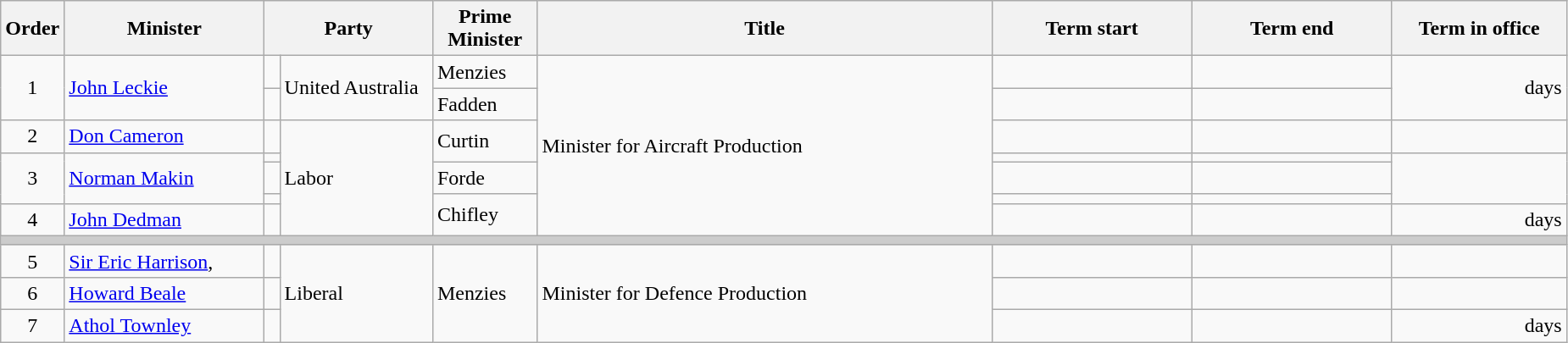<table class="wikitable">
<tr>
<th width=5>Order</th>
<th width=150>Minister</th>
<th width=125 colspan="2">Party</th>
<th width=75>Prime Minister</th>
<th width=350>Title</th>
<th width=150>Term start</th>
<th width=150>Term end</th>
<th width=130>Term in office</th>
</tr>
<tr>
<td rowspan=2 align=center>1</td>
<td rowspan=2><a href='#'>John Leckie</a></td>
<td> </td>
<td rowspan=2>United Australia</td>
<td>Menzies</td>
<td rowspan=7>Minister for Aircraft Production</td>
<td align=center></td>
<td align=center></td>
<td rowspan=2 align=right> days</td>
</tr>
<tr>
<td></td>
<td>Fadden</td>
<td align=center></td>
<td align=center></td>
</tr>
<tr>
<td align=center>2</td>
<td><a href='#'>Don Cameron</a></td>
<td></td>
<td rowspan=5>Labor</td>
<td rowspan=2>Curtin</td>
<td align=center></td>
<td align=center></td>
<td align=right></td>
</tr>
<tr>
<td rowspan=3 align=center>3</td>
<td rowspan=3><a href='#'>Norman Makin</a></td>
<td></td>
<td align=center></td>
<td align=center></td>
<td rowspan=3 align=right></td>
</tr>
<tr>
<td></td>
<td>Forde</td>
<td align=center></td>
<td align=center></td>
</tr>
<tr>
<td></td>
<td rowspan=2>Chifley</td>
<td align=center></td>
<td align=center></td>
</tr>
<tr>
<td align=center>4</td>
<td><a href='#'>John Dedman</a></td>
<td></td>
<td align=center></td>
<td align=center></td>
<td align=right> days</td>
</tr>
<tr>
<th colspan=9 style="background: #cccccc;"></th>
</tr>
<tr>
<td align=center>5</td>
<td><a href='#'>Sir Eric Harrison</a>, </td>
<td></td>
<td rowspan=3>Liberal</td>
<td rowspan=3>Menzies</td>
<td rowspan=3>Minister for Defence Production</td>
<td align=center></td>
<td align=center></td>
<td align=right><strong></strong></td>
</tr>
<tr>
<td align=center>6</td>
<td><a href='#'>Howard Beale</a></td>
<td></td>
<td align=center></td>
<td align=center></td>
<td align=right></td>
</tr>
<tr>
<td align=center>7</td>
<td><a href='#'>Athol Townley</a></td>
<td></td>
<td align=center></td>
<td align=center></td>
<td align=right> days</td>
</tr>
</table>
